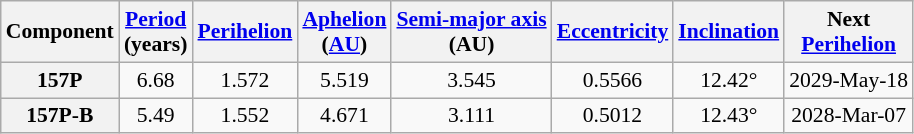<table class="wikitable" style="text-align: center; font-size: 0.9em;">
<tr>
<th>Component</th>
<th><a href='#'>Period</a><br>(years)</th>
<th><a href='#'>Perihelion</a><br></th>
<th><a href='#'>Aphelion</a><br>(<a href='#'>AU</a>)</th>
<th><a href='#'>Semi-major axis</a><br>(AU)</th>
<th><a href='#'>Eccentricity</a></th>
<th><a href='#'>Inclination</a></th>
<th>Next<br><a href='#'>Perihelion</a></th>
</tr>
<tr>
<th>157P</th>
<td>6.68</td>
<td>1.572</td>
<td>5.519</td>
<td>3.545</td>
<td>0.5566</td>
<td>12.42°</td>
<td>2029-May-18</td>
</tr>
<tr>
<th>157P-B</th>
<td>5.49</td>
<td>1.552</td>
<td>4.671</td>
<td>3.111</td>
<td>0.5012</td>
<td>12.43°</td>
<td>2028-Mar-07</td>
</tr>
</table>
